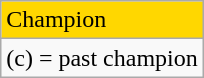<table class="wikitable">
<tr style="background:gold">
<td>Champion</td>
</tr>
<tr>
<td>(c) = past champion</td>
</tr>
</table>
